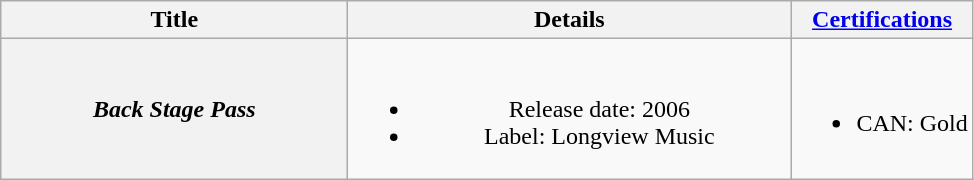<table class="wikitable plainrowheaders" style="text-align:center;">
<tr>
<th style="width:14em;">Title</th>
<th style="width:18em;">Details</th>
<th><a href='#'>Certifications</a></th>
</tr>
<tr>
<th scope="row"><em>Back Stage Pass</em></th>
<td><br><ul><li>Release date: 2006</li><li>Label: Longview Music</li></ul></td>
<td><br><ul><li>CAN: Gold</li></ul></td>
</tr>
</table>
